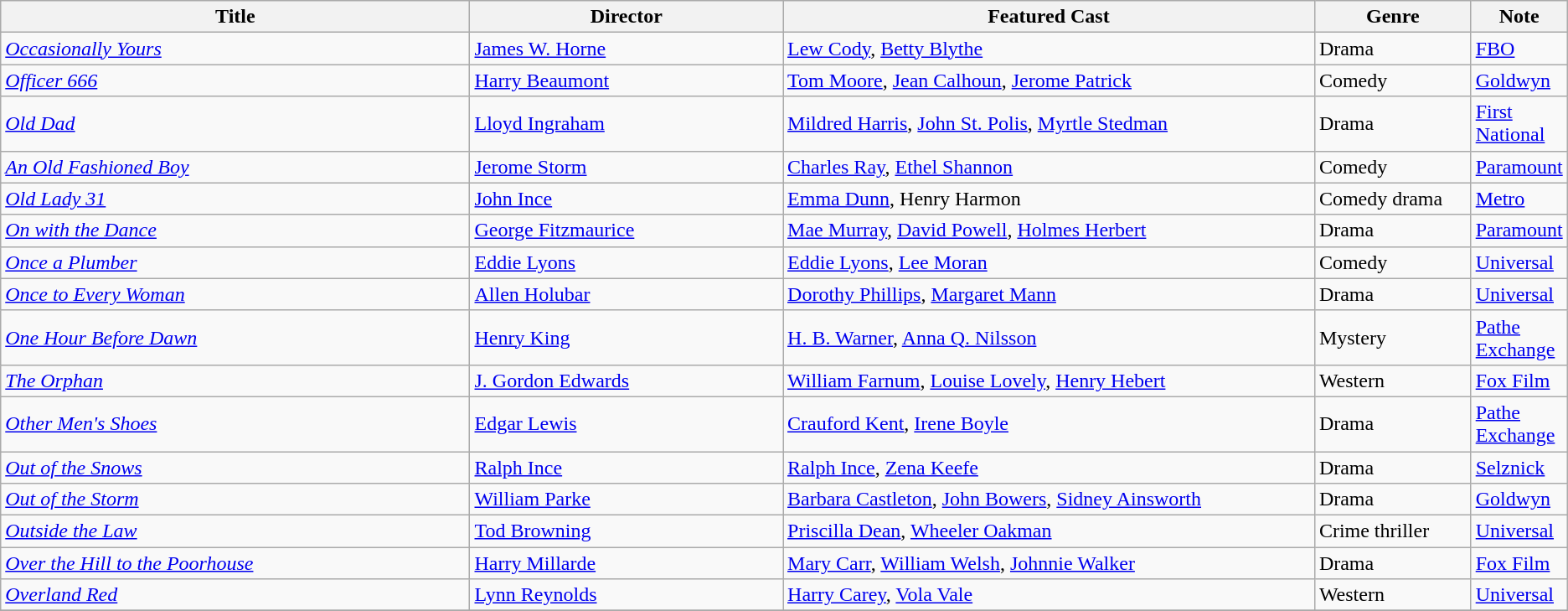<table class="wikitable">
<tr>
<th style="width:30%;">Title</th>
<th style="width:20%;">Director</th>
<th style="width:34%;">Featured Cast</th>
<th style="width:10%;">Genre</th>
<th style="width:10%;">Note</th>
</tr>
<tr>
<td><em><a href='#'>Occasionally Yours</a></em></td>
<td><a href='#'>James W. Horne</a></td>
<td><a href='#'>Lew Cody</a>, <a href='#'>Betty Blythe</a></td>
<td>Drama</td>
<td><a href='#'>FBO</a></td>
</tr>
<tr>
<td><em><a href='#'>Officer 666</a></em></td>
<td><a href='#'>Harry Beaumont</a></td>
<td><a href='#'>Tom Moore</a>, <a href='#'>Jean Calhoun</a>, <a href='#'>Jerome Patrick</a></td>
<td>Comedy</td>
<td><a href='#'>Goldwyn</a></td>
</tr>
<tr>
<td><em><a href='#'>Old Dad</a></em></td>
<td><a href='#'>Lloyd Ingraham</a></td>
<td><a href='#'>Mildred Harris</a>, <a href='#'>John St. Polis</a>, <a href='#'>Myrtle Stedman</a></td>
<td>Drama</td>
<td><a href='#'>First National</a></td>
</tr>
<tr>
<td><em><a href='#'>An Old Fashioned Boy</a></em></td>
<td><a href='#'>Jerome Storm</a></td>
<td><a href='#'>Charles Ray</a>, <a href='#'>Ethel Shannon</a></td>
<td>Comedy</td>
<td><a href='#'>Paramount</a></td>
</tr>
<tr>
<td><em><a href='#'>Old Lady 31</a></em></td>
<td><a href='#'>John Ince</a></td>
<td><a href='#'>Emma Dunn</a>, Henry Harmon</td>
<td>Comedy drama</td>
<td><a href='#'>Metro</a></td>
</tr>
<tr>
<td><em><a href='#'>On with the Dance</a></em></td>
<td><a href='#'>George Fitzmaurice</a></td>
<td><a href='#'>Mae Murray</a>, <a href='#'>David Powell</a>, <a href='#'>Holmes Herbert</a></td>
<td>Drama</td>
<td><a href='#'>Paramount</a></td>
</tr>
<tr>
<td><em><a href='#'>Once a Plumber</a></em></td>
<td><a href='#'>Eddie Lyons</a></td>
<td><a href='#'>Eddie Lyons</a>, <a href='#'>Lee Moran</a></td>
<td>Comedy</td>
<td><a href='#'>Universal</a></td>
</tr>
<tr>
<td><em><a href='#'>Once to Every Woman</a></em></td>
<td><a href='#'>Allen Holubar</a></td>
<td><a href='#'>Dorothy Phillips</a>, <a href='#'>Margaret Mann</a></td>
<td>Drama</td>
<td><a href='#'>Universal</a></td>
</tr>
<tr>
<td><em><a href='#'>One Hour Before Dawn</a></em></td>
<td><a href='#'>Henry King</a></td>
<td><a href='#'>H. B. Warner</a>, <a href='#'>Anna Q. Nilsson</a></td>
<td>Mystery</td>
<td><a href='#'>Pathe Exchange</a></td>
</tr>
<tr>
<td><em><a href='#'>The Orphan</a></em></td>
<td><a href='#'>J. Gordon Edwards</a></td>
<td><a href='#'>William Farnum</a>, <a href='#'>Louise Lovely</a>, <a href='#'>Henry Hebert</a></td>
<td>Western</td>
<td><a href='#'>Fox Film</a></td>
</tr>
<tr>
<td><em><a href='#'>Other Men's Shoes</a></em></td>
<td><a href='#'>Edgar Lewis</a></td>
<td><a href='#'>Crauford Kent</a>, <a href='#'>Irene Boyle</a></td>
<td>Drama</td>
<td><a href='#'>Pathe Exchange</a></td>
</tr>
<tr>
<td><em><a href='#'>Out of the Snows</a> </em></td>
<td><a href='#'>Ralph Ince</a></td>
<td><a href='#'>Ralph Ince</a>, <a href='#'>Zena Keefe</a></td>
<td>Drama</td>
<td><a href='#'>Selznick</a></td>
</tr>
<tr>
<td><em><a href='#'>Out of the Storm</a></em></td>
<td><a href='#'>William Parke</a></td>
<td><a href='#'>Barbara Castleton</a>, <a href='#'>John Bowers</a>, <a href='#'>Sidney Ainsworth</a></td>
<td>Drama</td>
<td><a href='#'>Goldwyn</a></td>
</tr>
<tr>
<td><em><a href='#'>Outside the Law</a></em></td>
<td><a href='#'>Tod Browning</a></td>
<td><a href='#'>Priscilla Dean</a>, <a href='#'>Wheeler Oakman</a></td>
<td>Crime thriller</td>
<td><a href='#'>Universal</a></td>
</tr>
<tr>
<td><em><a href='#'>Over the Hill to the Poorhouse</a></em></td>
<td><a href='#'>Harry Millarde</a></td>
<td><a href='#'>Mary Carr</a>, <a href='#'>William Welsh</a>, <a href='#'>Johnnie Walker</a></td>
<td>Drama</td>
<td><a href='#'>Fox Film</a></td>
</tr>
<tr>
<td><em><a href='#'>Overland Red</a></em></td>
<td><a href='#'>Lynn Reynolds</a></td>
<td><a href='#'>Harry Carey</a>, <a href='#'>Vola Vale</a></td>
<td>Western</td>
<td><a href='#'>Universal</a></td>
</tr>
<tr>
</tr>
</table>
